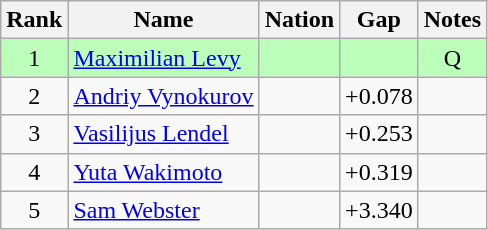<table class="wikitable sortable" style="text-align:center">
<tr>
<th>Rank</th>
<th>Name</th>
<th>Nation</th>
<th>Gap</th>
<th>Notes</th>
</tr>
<tr bgcolor=bbffbb>
<td>1</td>
<td align="left"><a href='#'>Maximilian Levy</a></td>
<td align="left"></td>
<td></td>
<td>Q</td>
</tr>
<tr>
<td>2</td>
<td align="left"><a href='#'>Andriy Vynokurov</a></td>
<td align="left"></td>
<td>+0.078</td>
<td></td>
</tr>
<tr>
<td>3</td>
<td align="left"><a href='#'>Vasilijus Lendel</a></td>
<td align="left"></td>
<td>+0.253</td>
<td></td>
</tr>
<tr>
<td>4</td>
<td align="left"><a href='#'>Yuta Wakimoto</a></td>
<td align="left"></td>
<td>+0.319</td>
<td></td>
</tr>
<tr>
<td>5</td>
<td align="left"><a href='#'>Sam Webster</a></td>
<td align="left"></td>
<td>+3.340</td>
<td></td>
</tr>
</table>
